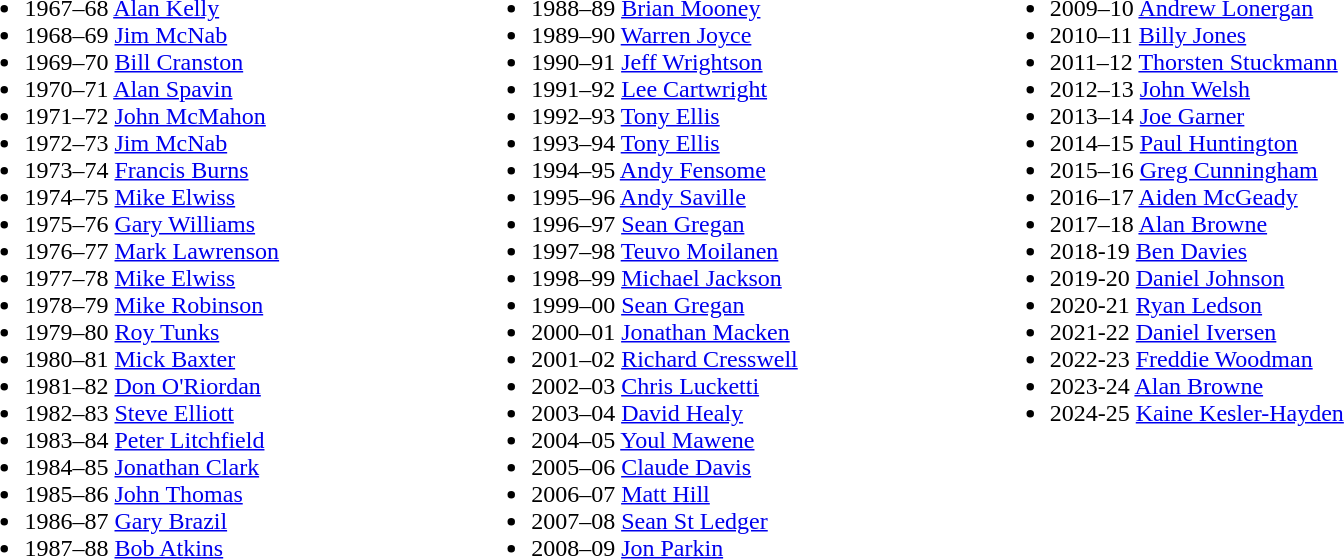<table>
<tr>
<td valign="top"><br><ul><li>1967–68 <a href='#'>Alan Kelly</a></li><li>1968–69 <a href='#'>Jim McNab</a></li><li>1969–70 <a href='#'>Bill Cranston</a></li><li>1970–71 <a href='#'>Alan Spavin</a></li><li>1971–72 <a href='#'>John McMahon</a></li><li>1972–73 <a href='#'>Jim McNab</a></li><li>1973–74 <a href='#'>Francis Burns</a></li><li>1974–75 <a href='#'>Mike Elwiss</a></li><li>1975–76 <a href='#'>Gary Williams</a></li><li>1976–77 <a href='#'>Mark Lawrenson</a></li><li>1977–78 <a href='#'>Mike Elwiss</a></li><li>1978–79 <a href='#'>Mike Robinson</a></li><li>1979–80 <a href='#'>Roy Tunks</a></li><li>1980–81 <a href='#'>Mick Baxter</a></li><li>1981–82 <a href='#'>Don O'Riordan</a></li><li>1982–83 <a href='#'>Steve Elliott</a></li><li>1983–84 <a href='#'>Peter Litchfield</a></li><li>1984–85 <a href='#'>Jonathan Clark</a></li><li>1985–86 <a href='#'>John Thomas</a></li><li>1986–87 <a href='#'>Gary Brazil</a></li><li>1987–88 <a href='#'>Bob Atkins</a></li></ul></td>
<td style="width:120px;"> </td>
<td valign="top"><br><ul><li>1988–89 <a href='#'>Brian Mooney</a></li><li>1989–90 <a href='#'>Warren Joyce</a></li><li>1990–91 <a href='#'>Jeff Wrightson</a></li><li>1991–92 <a href='#'>Lee Cartwright</a></li><li>1992–93 <a href='#'>Tony Ellis</a></li><li>1993–94 <a href='#'>Tony Ellis</a></li><li>1994–95 <a href='#'>Andy Fensome</a></li><li>1995–96 <a href='#'>Andy Saville</a></li><li>1996–97 <a href='#'>Sean Gregan</a></li><li>1997–98 <a href='#'>Teuvo Moilanen</a></li><li>1998–99 <a href='#'>Michael Jackson</a></li><li>1999–00 <a href='#'>Sean Gregan</a></li><li>2000–01 <a href='#'>Jonathan Macken</a></li><li>2001–02 <a href='#'>Richard Cresswell</a></li><li>2002–03 <a href='#'>Chris Lucketti</a></li><li>2003–04 <a href='#'>David Healy</a></li><li>2004–05 <a href='#'>Youl Mawene</a></li><li>2005–06 <a href='#'>Claude Davis</a></li><li>2006–07 <a href='#'>Matt Hill</a></li><li>2007–08 <a href='#'>Sean St Ledger</a></li><li>2008–09 <a href='#'>Jon Parkin</a></li></ul></td>
<td style="width:120px;"> </td>
<td valign="top"><br><ul><li>2009–10 <a href='#'>Andrew Lonergan</a></li><li>2010–11 <a href='#'>Billy Jones</a></li><li>2011–12 <a href='#'>Thorsten Stuckmann</a></li><li>2012–13 <a href='#'>John Welsh</a></li><li>2013–14 <a href='#'>Joe Garner</a></li><li>2014–15 <a href='#'>Paul Huntington</a></li><li>2015–16 <a href='#'>Greg Cunningham</a></li><li>2016–17 <a href='#'>Aiden McGeady</a></li><li>2017–18 <a href='#'>Alan Browne</a></li><li>2018-19 <a href='#'>Ben Davies</a></li><li>2019-20 <a href='#'>Daniel Johnson</a></li><li>2020-21 <a href='#'>Ryan Ledson</a></li><li>2021-22 <a href='#'>Daniel Iversen</a></li><li>2022-23 <a href='#'>Freddie Woodman</a></li><li>2023-24 <a href='#'>Alan Browne</a></li><li>2024-25 <a href='#'>Kaine Kesler-Hayden</a></li></ul></td>
</tr>
</table>
